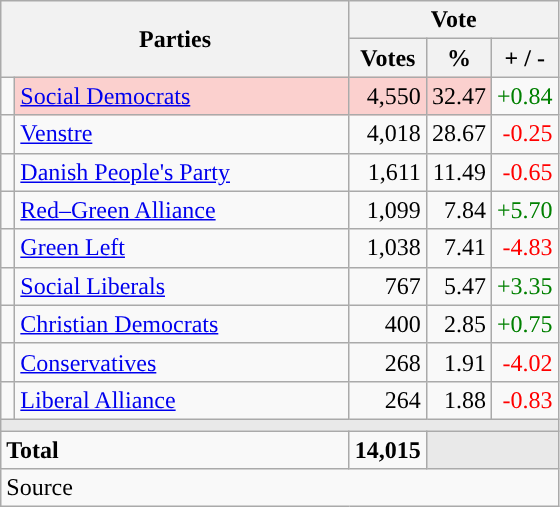<table class="wikitable" style="text-align:right;">
<tr>
<th style="text-align:centre;" rowspan="2" colspan="2" width="225">Parties</th>
<th colspan="3">Vote</th>
</tr>
<tr>
<th width="15">Votes</th>
<th width="15">%</th>
<th width="15">+ / -</th>
</tr>
<tr>
<td width="2" style="color:inherit;background:"></td>
<td bgcolor=#fbd0ce  align="left"><a href='#'>Social Democrats</a></td>
<td bgcolor=#fbd0ce>4,550</td>
<td bgcolor=#fbd0ce>32.47</td>
<td style=color:green;>+0.84</td>
</tr>
<tr>
<td width="2" style="color:inherit;background:"></td>
<td align="left"><a href='#'>Venstre</a></td>
<td>4,018</td>
<td>28.67</td>
<td style=color:red;>-0.25</td>
</tr>
<tr>
<td width="2" style="color:inherit;background:"></td>
<td align="left"><a href='#'>Danish People's Party</a></td>
<td>1,611</td>
<td>11.49</td>
<td style=color:red;>-0.65</td>
</tr>
<tr>
<td width="2" style="color:inherit;background:"></td>
<td align="left"><a href='#'>Red–Green Alliance</a></td>
<td>1,099</td>
<td>7.84</td>
<td style=color:green;>+5.70</td>
</tr>
<tr>
<td width="2" style="color:inherit;background:"></td>
<td align="left"><a href='#'>Green Left</a></td>
<td>1,038</td>
<td>7.41</td>
<td style=color:red;>-4.83</td>
</tr>
<tr>
<td width="2" style="color:inherit;background:"></td>
<td align="left"><a href='#'>Social Liberals</a></td>
<td>767</td>
<td>5.47</td>
<td style=color:green;>+3.35</td>
</tr>
<tr>
<td width="2" style="color:inherit;background:"></td>
<td align="left"><a href='#'>Christian Democrats</a></td>
<td>400</td>
<td>2.85</td>
<td style=color:green;>+0.75</td>
</tr>
<tr>
<td width="2" style="color:inherit;background:"></td>
<td align="left"><a href='#'>Conservatives</a></td>
<td>268</td>
<td>1.91</td>
<td style=color:red;>-4.02</td>
</tr>
<tr>
<td width="2" style="color:inherit;background:"></td>
<td align="left"><a href='#'>Liberal Alliance</a></td>
<td>264</td>
<td>1.88</td>
<td style=color:red;>-0.83</td>
</tr>
<tr>
<td colspan="7" bgcolor="#E9E9E9"></td>
</tr>
<tr>
<td align="left" colspan="2"><strong>Total</strong></td>
<td><strong>14,015</strong></td>
<td bgcolor="#E9E9E9" colspan="2"></td>
</tr>
<tr>
<td align="left" colspan="6">Source</td>
</tr>
</table>
